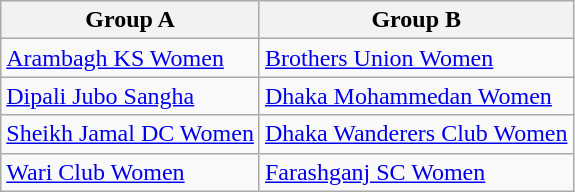<table class="wikitable" "text-align:left">
<tr>
<th style="text-align:center">Group A</th>
<th style="text-align:center">Group B</th>
</tr>
<tr>
<td><a href='#'>Arambagh KS Women</a></td>
<td><a href='#'>Brothers Union Women</a></td>
</tr>
<tr>
<td><a href='#'>Dipali Jubo Sangha</a></td>
<td><a href='#'>Dhaka Mohammedan Women</a></td>
</tr>
<tr>
<td><a href='#'>Sheikh Jamal DC Women</a></td>
<td><a href='#'>Dhaka Wanderers Club Women</a></td>
</tr>
<tr>
<td><a href='#'>Wari Club Women</a></td>
<td><a href='#'>Farashganj SC Women</a></td>
</tr>
</table>
